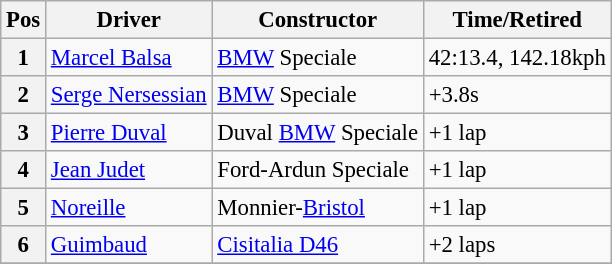<table class="wikitable" style="font-size: 95%;">
<tr>
<th>Pos</th>
<th>Driver</th>
<th>Constructor</th>
<th>Time/Retired</th>
</tr>
<tr>
<th>1</th>
<td> <a href='#'>Marcel Balsa</a></td>
<td><a href='#'>BMW</a> Speciale</td>
<td>42:13.4, 142.18kph</td>
</tr>
<tr>
<th>2</th>
<td> <a href='#'>Serge Nersessian</a></td>
<td><a href='#'>BMW</a> Speciale</td>
<td>+3.8s</td>
</tr>
<tr>
<th>3</th>
<td> <a href='#'>Pierre Duval</a></td>
<td>Duval <a href='#'>BMW</a> Speciale</td>
<td>+1 lap</td>
</tr>
<tr>
<th>4</th>
<td> <a href='#'>Jean Judet</a></td>
<td>Ford-Ardun Speciale</td>
<td>+1 lap</td>
</tr>
<tr>
<th>5</th>
<td> <a href='#'>Noreille</a></td>
<td>Monnier-<a href='#'>Bristol</a></td>
<td>+1 lap</td>
</tr>
<tr>
<th>6</th>
<td> <a href='#'>Guimbaud</a></td>
<td><a href='#'>Cisitalia D46</a></td>
<td>+2 laps</td>
</tr>
<tr>
</tr>
</table>
